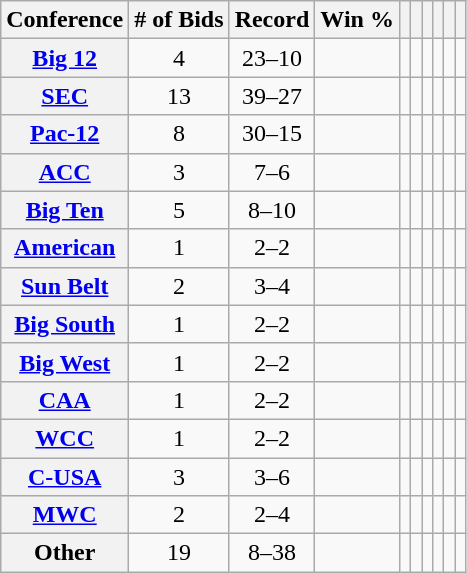<table class="wikitable sortable plainrowheaders" style="text-align:center">
<tr>
<th scope="col">Conference</th>
<th scope="col"># of Bids</th>
<th scope="col">Record</th>
<th scope="col">Win %</th>
<th scope="col"></th>
<th scope="col"></th>
<th scope="col"></th>
<th scope="col"></th>
<th scope="col"></th>
<th scope="col"></th>
</tr>
<tr style="text-align:center;">
<th scope="row"><a href='#'>Big 12</a></th>
<td>4</td>
<td>23–10</td>
<td></td>
<td></td>
<td></td>
<td></td>
<td></td>
<td></td>
<td></td>
</tr>
<tr style="text-align:center;">
<th scope="row"><a href='#'>SEC</a></th>
<td>13</td>
<td>39–27</td>
<td></td>
<td></td>
<td></td>
<td></td>
<td></td>
<td></td>
<td></td>
</tr>
<tr style="text-align:center;">
<th scope="row"><a href='#'>Pac-12</a></th>
<td>8</td>
<td>30–15</td>
<td></td>
<td></td>
<td></td>
<td></td>
<td></td>
<td></td>
<td></td>
</tr>
<tr style="text-align:center;">
<th scope="row"><a href='#'>ACC</a></th>
<td>3</td>
<td>7–6</td>
<td></td>
<td></td>
<td></td>
<td></td>
<td></td>
<td></td>
<td></td>
</tr>
<tr style="text-align:center;">
<th scope="row"><a href='#'>Big Ten</a></th>
<td>5</td>
<td>8–10</td>
<td></td>
<td></td>
<td></td>
<td></td>
<td></td>
<td></td>
<td></td>
</tr>
<tr style="text-align:center;">
<th scope="row"><a href='#'>American</a></th>
<td>1</td>
<td>2–2</td>
<td></td>
<td></td>
<td></td>
<td></td>
<td></td>
<td></td>
<td></td>
</tr>
<tr style="text-align:center;">
<th scope="row"><a href='#'>Sun Belt</a></th>
<td>2</td>
<td>3–4</td>
<td></td>
<td></td>
<td></td>
<td></td>
<td></td>
<td></td>
<td></td>
</tr>
<tr style="text-align:center;">
<th scope="row"><a href='#'>Big South</a></th>
<td>1</td>
<td>2–2</td>
<td></td>
<td></td>
<td></td>
<td></td>
<td></td>
<td></td>
<td></td>
</tr>
<tr style="text-align:center;">
<th scope="row"><a href='#'>Big West</a></th>
<td>1</td>
<td>2–2</td>
<td></td>
<td></td>
<td></td>
<td></td>
<td></td>
<td></td>
<td></td>
</tr>
<tr style="text-align:center;">
<th scope="row"><a href='#'>CAA</a></th>
<td>1</td>
<td>2–2</td>
<td></td>
<td></td>
<td></td>
<td></td>
<td></td>
<td></td>
<td></td>
</tr>
<tr style="text-align:center;">
<th scope="row"><a href='#'>WCC</a></th>
<td>1</td>
<td>2–2</td>
<td></td>
<td></td>
<td></td>
<td></td>
<td></td>
<td></td>
<td></td>
</tr>
<tr style="text-align:center;">
<th scope="row"><a href='#'>C-USA</a></th>
<td>3</td>
<td>3–6</td>
<td></td>
<td></td>
<td></td>
<td></td>
<td></td>
<td></td>
<td></td>
</tr>
<tr style="text-align:center;">
<th scope="row"><a href='#'>MWC</a></th>
<td>2</td>
<td>2–4</td>
<td></td>
<td></td>
<td></td>
<td></td>
<td></td>
<td></td>
<td></td>
</tr>
<tr style="text-align:center;">
<th scope="row">Other</th>
<td>19</td>
<td>8–38</td>
<td></td>
<td></td>
<td></td>
<td></td>
<td></td>
<td></td>
<td></td>
</tr>
</table>
